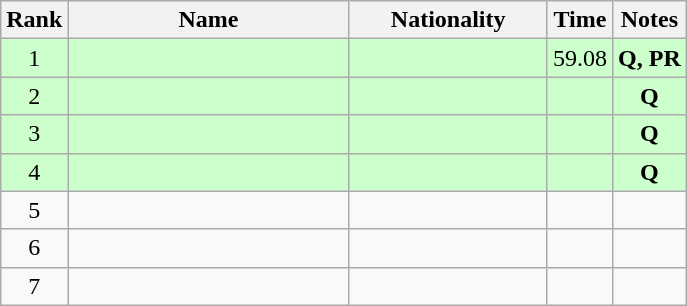<table class="wikitable sortable" style="text-align:center">
<tr>
<th>Rank</th>
<th style="width:180px">Name</th>
<th style="width:125px">Nationality</th>
<th>Time</th>
<th>Notes</th>
</tr>
<tr style="background:#cfc;">
<td>1</td>
<td style="text-align:left;"></td>
<td style="text-align:left;"></td>
<td>59.08</td>
<td><strong>Q, PR</strong></td>
</tr>
<tr style="background:#cfc;">
<td>2</td>
<td style="text-align:left;"></td>
<td style="text-align:left;"></td>
<td></td>
<td><strong>Q</strong></td>
</tr>
<tr style="background:#cfc;">
<td>3</td>
<td style="text-align:left;"></td>
<td style="text-align:left;"></td>
<td></td>
<td><strong>Q</strong></td>
</tr>
<tr style="background:#cfc;">
<td>4</td>
<td style="text-align:left;"></td>
<td style="text-align:left;"></td>
<td></td>
<td><strong>Q</strong></td>
</tr>
<tr>
<td>5</td>
<td style="text-align:left;"></td>
<td style="text-align:left;"></td>
<td></td>
<td></td>
</tr>
<tr>
<td>6</td>
<td style="text-align:left;"></td>
<td style="text-align:left;"></td>
<td></td>
<td></td>
</tr>
<tr>
<td>7</td>
<td style="text-align:left;"></td>
<td style="text-align:left;"></td>
<td></td>
<td></td>
</tr>
</table>
